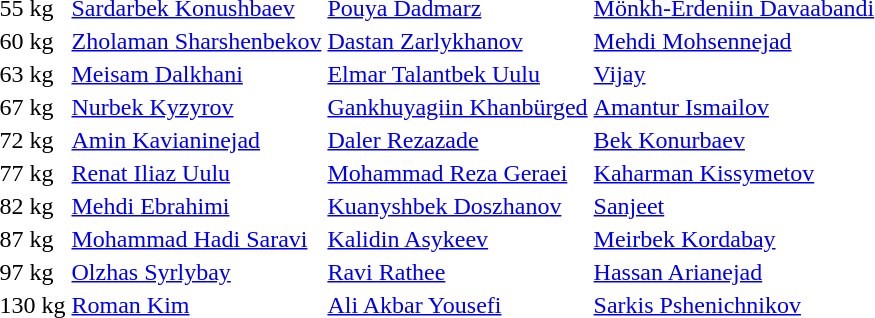<table>
<tr>
<td>55 kg</td>
<td> <a href='#'>Sardarbek Konushbaev</a></td>
<td> <a href='#'>Pouya Dadmarz</a></td>
<td> <a href='#'>Mönkh-Erdeniin Davaabandi</a></td>
</tr>
<tr>
<td>60 kg</td>
<td> <a href='#'>Zholaman Sharshenbekov</a></td>
<td> <a href='#'>Dastan Zarlykhanov</a></td>
<td> <a href='#'>Mehdi Mohsennejad</a></td>
</tr>
<tr>
<td>63 kg</td>
<td> <a href='#'>Meisam Dalkhani</a></td>
<td> <a href='#'>Elmar Talantbek Uulu</a></td>
<td> <a href='#'>Vijay</a></td>
</tr>
<tr>
<td>67 kg</td>
<td> <a href='#'>Nurbek Kyzyrov</a></td>
<td> <a href='#'>Gankhuyagiin Khanbürged</a></td>
<td> <a href='#'>Amantur Ismailov</a></td>
</tr>
<tr>
<td>72 kg</td>
<td> <a href='#'>Amin Kavianinejad</a></td>
<td> <a href='#'>Daler Rezazade</a></td>
<td> <a href='#'>Bek Konurbaev</a></td>
</tr>
<tr>
<td>77 kg</td>
<td> <a href='#'>Renat Iliaz Uulu</a></td>
<td> <a href='#'>Mohammad Reza Geraei</a></td>
<td> <a href='#'>Kaharman Kissymetov</a></td>
</tr>
<tr>
<td>82 kg</td>
<td> <a href='#'>Mehdi Ebrahimi</a></td>
<td> <a href='#'>Kuanyshbek Doszhanov</a></td>
<td> <a href='#'>Sanjeet</a></td>
</tr>
<tr>
<td>87 kg</td>
<td> <a href='#'>Mohammad Hadi Saravi</a></td>
<td> <a href='#'>Kalidin Asykeev</a></td>
<td> <a href='#'>Meirbek Kordabay</a></td>
</tr>
<tr>
<td>97 kg</td>
<td> <a href='#'>Olzhas Syrlybay</a></td>
<td> <a href='#'>Ravi Rathee</a></td>
<td> <a href='#'>Hassan Arianejad</a></td>
</tr>
<tr>
<td>130 kg</td>
<td> <a href='#'>Roman Kim</a></td>
<td> <a href='#'>Ali Akbar Yousefi</a></td>
<td> <a href='#'>Sarkis Pshenichnikov</a></td>
</tr>
</table>
